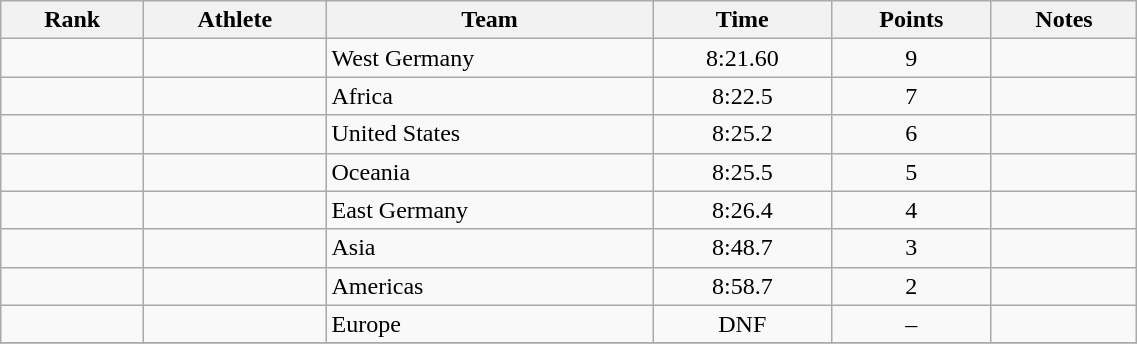<table class="wikitable sortable" style="text-align:center" width="60%">
<tr>
<th>Rank</th>
<th>Athlete</th>
<th>Team</th>
<th>Time</th>
<th>Points</th>
<th>Notes</th>
</tr>
<tr>
<td></td>
<td align="left"></td>
<td align=left>West Germany</td>
<td>8:21.60</td>
<td>9</td>
<td></td>
</tr>
<tr>
<td></td>
<td align="left"></td>
<td align=left>Africa</td>
<td>8:22.5</td>
<td>7</td>
<td></td>
</tr>
<tr>
<td></td>
<td align="left"></td>
<td align=left>United States</td>
<td>8:25.2</td>
<td>6</td>
<td></td>
</tr>
<tr>
<td></td>
<td align="left"></td>
<td align=left>Oceania</td>
<td>8:25.5</td>
<td>5</td>
<td></td>
</tr>
<tr>
<td></td>
<td align="left"></td>
<td align=left>East Germany</td>
<td>8:26.4</td>
<td>4</td>
<td></td>
</tr>
<tr>
<td></td>
<td align="left"></td>
<td align=left>Asia</td>
<td>8:48.7</td>
<td>3</td>
<td></td>
</tr>
<tr>
<td></td>
<td align="left"></td>
<td align=left>Americas</td>
<td>8:58.7</td>
<td>2</td>
<td></td>
</tr>
<tr>
<td></td>
<td align="left"></td>
<td align=left>Europe</td>
<td>DNF</td>
<td>–</td>
<td></td>
</tr>
<tr>
</tr>
</table>
